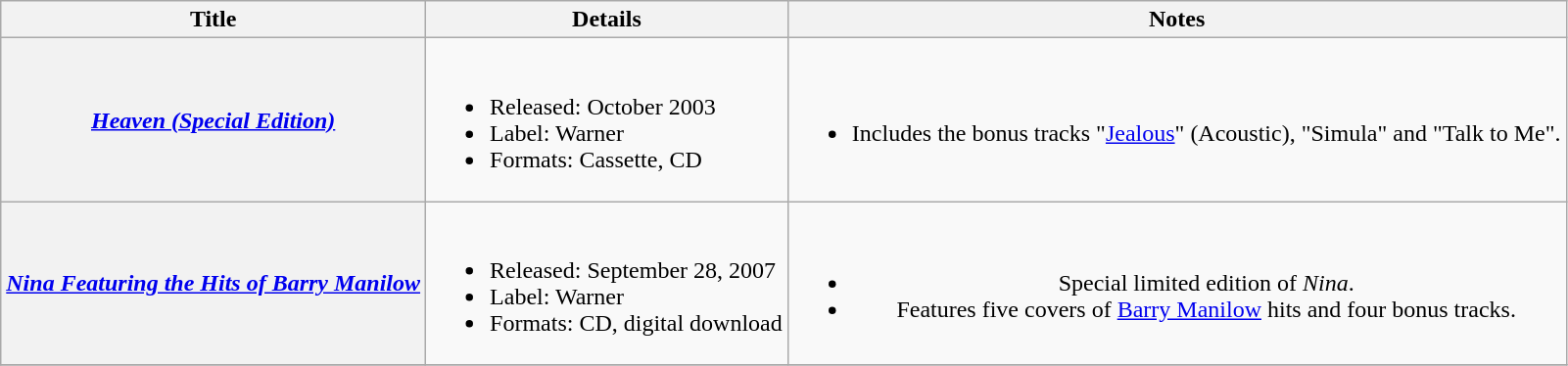<table class="wikitable plainrowheaders" style="text-align:center;" border="1">
<tr>
<th scope="col">Title</th>
<th scope="col">Details</th>
<th scope="col">Notes</th>
</tr>
<tr>
<th scope="row"><em><a href='#'>Heaven (Special Edition)</a></em></th>
<td align="left"><br><ul><li>Released: October 2003</li><li>Label: Warner</li><li>Formats: Cassette, CD</li></ul></td>
<td><br><ul><li>Includes the bonus tracks "<a href='#'>Jealous</a>" (Acoustic), "Simula" and "Talk to Me".</li></ul></td>
</tr>
<tr>
<th scope="row"><em><a href='#'>Nina Featuring the Hits of Barry Manilow</a></em></th>
<td align="left"><br><ul><li>Released: September 28, 2007</li><li>Label: Warner</li><li>Formats: CD, digital download</li></ul></td>
<td><br><ul><li>Special limited edition of <em>Nina</em>.</li><li>Features five covers of <a href='#'>Barry Manilow</a> hits and four bonus tracks.</li></ul></td>
</tr>
<tr>
</tr>
</table>
